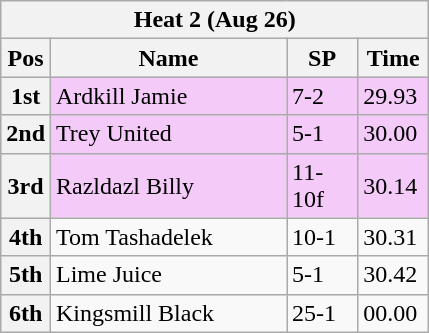<table class="wikitable">
<tr>
<th colspan="6">Heat 2 (Aug 26)</th>
</tr>
<tr>
<th width=20>Pos</th>
<th width=150>Name</th>
<th width=40>SP</th>
<th width=40>Time</th>
</tr>
<tr style="background: #f4caf9;">
<th>1st</th>
<td>Ardkill Jamie</td>
<td>7-2</td>
<td>29.93</td>
</tr>
<tr style="background: #f4caf9;">
<th>2nd</th>
<td>Trey United</td>
<td>5-1</td>
<td>30.00</td>
</tr>
<tr style="background: #f4caf9;">
<th>3rd</th>
<td>Razldazl Billy</td>
<td>11-10f</td>
<td>30.14</td>
</tr>
<tr>
<th>4th</th>
<td>Tom Tashadelek</td>
<td>10-1</td>
<td>30.31</td>
</tr>
<tr>
<th>5th</th>
<td>Lime Juice</td>
<td>5-1</td>
<td>30.42</td>
</tr>
<tr>
<th>6th</th>
<td>Kingsmill Black</td>
<td>25-1</td>
<td>00.00</td>
</tr>
</table>
